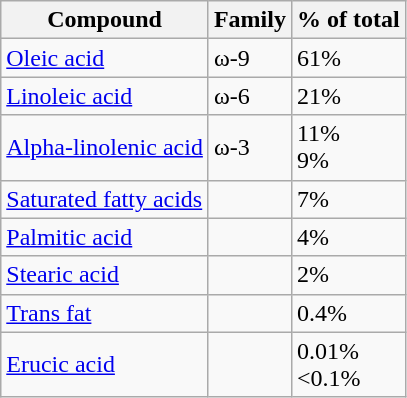<table class="wikitable floatright">
<tr>
<th>Compound</th>
<th>Family</th>
<th>% of total</th>
</tr>
<tr>
<td><a href='#'>Oleic acid</a></td>
<td>ω-9</td>
<td>61%</td>
</tr>
<tr>
<td><a href='#'>Linoleic acid</a></td>
<td>ω-6</td>
<td>21%</td>
</tr>
<tr>
<td><a href='#'>Alpha-linolenic acid</a></td>
<td>ω-3</td>
<td>11%<br>9%</td>
</tr>
<tr>
<td><a href='#'>Saturated fatty acids</a></td>
<td></td>
<td>7%</td>
</tr>
<tr>
<td><a href='#'>Palmitic acid</a></td>
<td></td>
<td>4%</td>
</tr>
<tr>
<td><a href='#'>Stearic acid</a></td>
<td></td>
<td>2%</td>
</tr>
<tr>
<td><a href='#'>Trans fat</a></td>
<td></td>
<td>0.4%</td>
</tr>
<tr>
<td><a href='#'>Erucic acid</a></td>
<td></td>
<td>0.01%<br><0.1%</td>
</tr>
</table>
